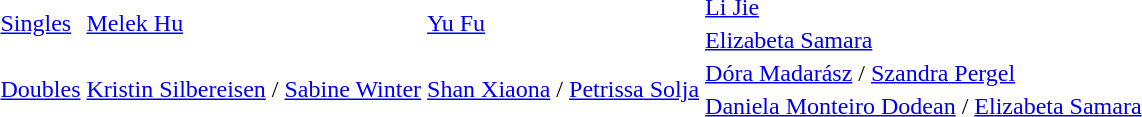<table>
<tr>
<td rowspan=2><a href='#'>Singles</a></td>
<td rowspan=2><a href='#'>Melek Hu</a><br></td>
<td rowspan=2><a href='#'>Yu Fu</a><br></td>
<td><a href='#'>Li Jie</a><br></td>
</tr>
<tr>
<td><a href='#'>Elizabeta Samara</a><br></td>
</tr>
<tr>
<td rowspan=2><a href='#'>Doubles</a></td>
<td rowspan=2><a href='#'>Kristin Silbereisen</a> / <a href='#'>Sabine Winter</a><br></td>
<td rowspan=2><a href='#'>Shan Xiaona</a> / <a href='#'>Petrissa Solja</a><br></td>
<td><a href='#'>Dóra Madarász</a> / <a href='#'>Szandra Pergel</a><br></td>
</tr>
<tr>
<td><a href='#'>Daniela Monteiro Dodean</a> / <a href='#'>Elizabeta Samara</a><br></td>
</tr>
</table>
